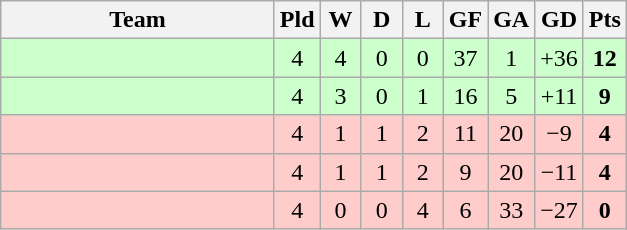<table class="wikitable" style="text-align: center;">
<tr>
<th width="175">Team</th>
<th width="20">Pld</th>
<th width="20">W</th>
<th width="20">D</th>
<th width="20">L</th>
<th width="20">GF</th>
<th width="20">GA</th>
<th width="20">GD</th>
<th width="20">Pts</th>
</tr>
<tr bgcolor=ccffcc>
<td align=left></td>
<td>4</td>
<td>4</td>
<td>0</td>
<td>0</td>
<td>37</td>
<td>1</td>
<td>+36</td>
<td><strong>12</strong></td>
</tr>
<tr bgcolor=ccffcc>
<td align=left></td>
<td>4</td>
<td>3</td>
<td>0</td>
<td>1</td>
<td>16</td>
<td>5</td>
<td>+11</td>
<td><strong>9</strong></td>
</tr>
<tr bgcolor=ffcccc>
<td align=left></td>
<td>4</td>
<td>1</td>
<td>1</td>
<td>2</td>
<td>11</td>
<td>20</td>
<td>−9</td>
<td><strong>4</strong></td>
</tr>
<tr bgcolor=ffcccc>
<td align=left></td>
<td>4</td>
<td>1</td>
<td>1</td>
<td>2</td>
<td>9</td>
<td>20</td>
<td>−11</td>
<td><strong>4</strong></td>
</tr>
<tr bgcolor=ffcccc>
<td align=left></td>
<td>4</td>
<td>0</td>
<td>0</td>
<td>4</td>
<td>6</td>
<td>33</td>
<td>−27</td>
<td><strong>0</strong></td>
</tr>
</table>
